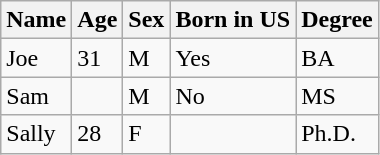<table class="wikitable">
<tr>
<th>Name</th>
<th>Age</th>
<th>Sex</th>
<th>Born in US</th>
<th>Degree</th>
</tr>
<tr>
<td>Joe</td>
<td>31</td>
<td>M</td>
<td>Yes</td>
<td>BA</td>
</tr>
<tr>
<td>Sam</td>
<td></td>
<td>M</td>
<td>No</td>
<td>MS</td>
</tr>
<tr>
<td>Sally</td>
<td>28</td>
<td>F</td>
<td></td>
<td>Ph.D.</td>
</tr>
</table>
